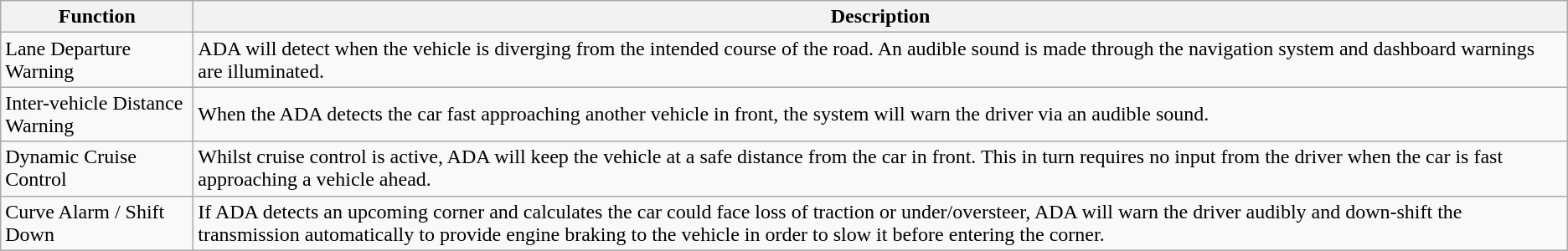<table class="wikitable">
<tr>
<th>Function</th>
<th>Description</th>
</tr>
<tr>
<td>Lane Departure Warning</td>
<td>ADA will detect when the vehicle is diverging from the intended course of the road. An audible sound is made through the navigation system and dashboard warnings are illuminated.</td>
</tr>
<tr>
<td>Inter-vehicle Distance Warning</td>
<td>When the ADA detects the car fast approaching another vehicle in front, the system will warn the driver via an audible sound.</td>
</tr>
<tr>
<td>Dynamic Cruise Control</td>
<td>Whilst cruise control is active, ADA will keep the vehicle at a safe distance from the car in front. This in turn requires no input from the driver when the car is fast approaching a vehicle ahead.</td>
</tr>
<tr>
<td>Curve Alarm / Shift Down</td>
<td>If ADA detects an upcoming corner and calculates the car could face loss of traction or under/oversteer, ADA will warn the driver audibly and down-shift the transmission automatically to provide engine braking to the vehicle in order to slow it before entering the corner.</td>
</tr>
</table>
